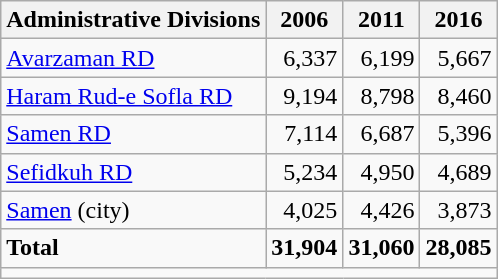<table class="wikitable">
<tr>
<th>Administrative Divisions</th>
<th>2006</th>
<th>2011</th>
<th>2016</th>
</tr>
<tr>
<td><a href='#'>Avarzaman RD</a></td>
<td style="text-align: right;">6,337</td>
<td style="text-align: right;">6,199</td>
<td style="text-align: right;">5,667</td>
</tr>
<tr>
<td><a href='#'>Haram Rud-e Sofla RD</a></td>
<td style="text-align: right;">9,194</td>
<td style="text-align: right;">8,798</td>
<td style="text-align: right;">8,460</td>
</tr>
<tr>
<td><a href='#'>Samen RD</a></td>
<td style="text-align: right;">7,114</td>
<td style="text-align: right;">6,687</td>
<td style="text-align: right;">5,396</td>
</tr>
<tr>
<td><a href='#'>Sefidkuh RD</a></td>
<td style="text-align: right;">5,234</td>
<td style="text-align: right;">4,950</td>
<td style="text-align: right;">4,689</td>
</tr>
<tr>
<td><a href='#'>Samen</a> (city)</td>
<td style="text-align: right;">4,025</td>
<td style="text-align: right;">4,426</td>
<td style="text-align: right;">3,873</td>
</tr>
<tr>
<td><strong>Total</strong></td>
<td style="text-align: right;"><strong>31,904</strong></td>
<td style="text-align: right;"><strong>31,060</strong></td>
<td style="text-align: right;"><strong>28,085</strong></td>
</tr>
<tr>
<td colspan=4></td>
</tr>
</table>
